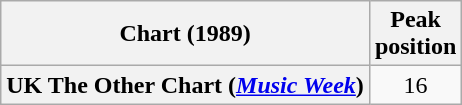<table class="wikitable plainrowheaders" style="text-align:center">
<tr>
<th>Chart (1989)</th>
<th>Peak<br>position</th>
</tr>
<tr>
<th scope="row">UK The Other Chart (<em><a href='#'>Music Week</a></em>)</th>
<td style="text-align:center;">16</td>
</tr>
</table>
